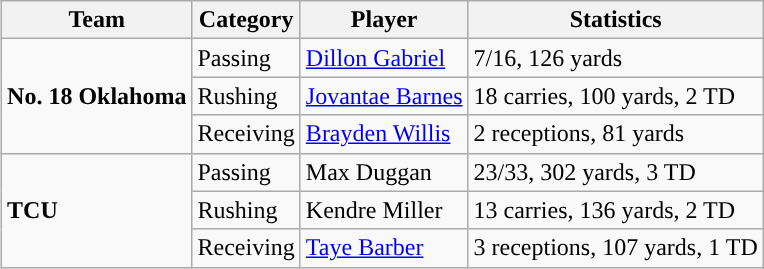<table class="wikitable" style="float: right;">
<tr>
<th>Team</th>
<th>Category</th>
<th>Player</th>
<th>Statistics</th>
</tr>
<tr>
<td rowspan=3><strong>No. 18 Oklahoma</strong></td>
<td>Passing</td>
<td><a href='#'>Dillon Gabriel</a></td>
<td>7/16, 126 yards</td>
</tr>
<tr>
<td>Rushing</td>
<td><a href='#'>Jovantae Barnes</a></td>
<td>18 carries, 100 yards, 2 TD</td>
</tr>
<tr>
<td>Receiving</td>
<td><a href='#'>Brayden Willis</a></td>
<td>2 receptions, 81 yards</td>
</tr>
<tr>
<td rowspan=3><strong>TCU</strong></td>
<td>Passing</td>
<td>Max Duggan</td>
<td>23/33, 302 yards, 3 TD</td>
</tr>
<tr>
<td>Rushing</td>
<td>Kendre Miller</td>
<td>13 carries, 136 yards, 2 TD</td>
</tr>
<tr>
<td>Receiving</td>
<td><a href='#'>Taye Barber</a></td>
<td>3 receptions, 107 yards, 1 TD</td>
</tr>
</table>
